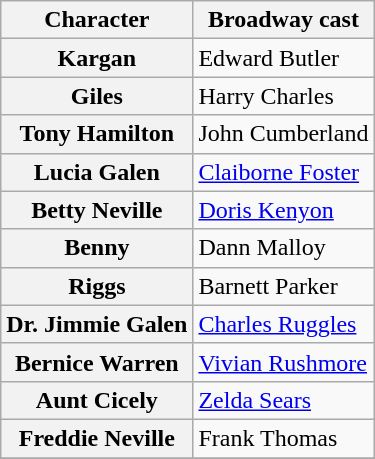<table class="wikitable plainrowheaders">
<tr>
<th scope="col">Character</th>
<th scope="col">Broadway cast</th>
</tr>
<tr>
<th scope="row">Kargan</th>
<td>Edward Butler</td>
</tr>
<tr>
<th scope="row">Giles</th>
<td>Harry Charles</td>
</tr>
<tr>
<th scope="row">Tony Hamilton</th>
<td>John Cumberland</td>
</tr>
<tr>
<th scope="row">Lucia Galen</th>
<td><a href='#'>Claiborne Foster</a></td>
</tr>
<tr>
<th scope="row">Betty Neville</th>
<td><a href='#'>Doris Kenyon</a></td>
</tr>
<tr>
<th scope="row">Benny</th>
<td>Dann Malloy</td>
</tr>
<tr>
<th scope="row">Riggs</th>
<td>Barnett Parker</td>
</tr>
<tr>
<th scope="row">Dr. Jimmie Galen</th>
<td><a href='#'>Charles Ruggles</a></td>
</tr>
<tr>
<th scope="row">Bernice Warren</th>
<td><a href='#'>Vivian Rushmore</a></td>
</tr>
<tr>
<th scope="row">Aunt Cicely</th>
<td><a href='#'>Zelda Sears</a></td>
</tr>
<tr>
<th scope="row">Freddie Neville</th>
<td>Frank Thomas</td>
</tr>
<tr>
</tr>
</table>
